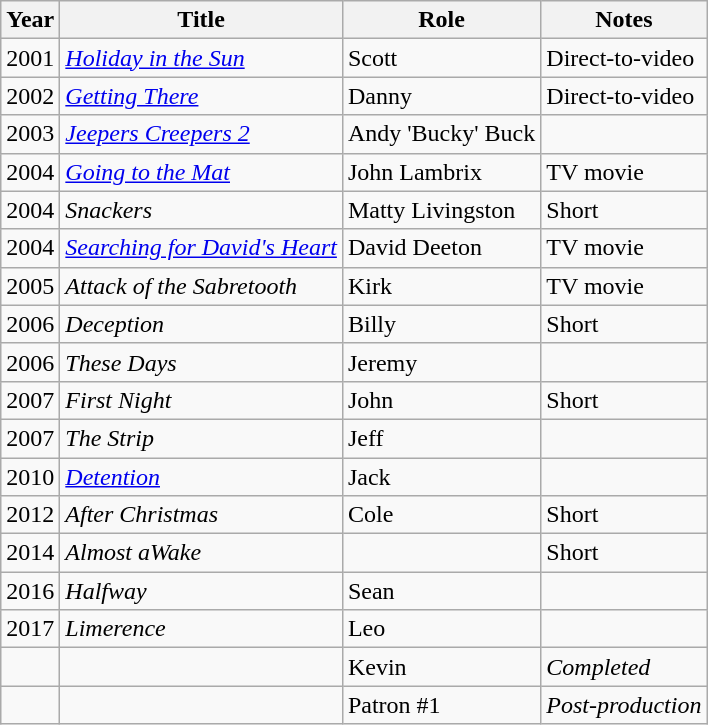<table class="wikitable">
<tr>
<th>Year</th>
<th>Title</th>
<th>Role</th>
<th>Notes</th>
</tr>
<tr>
<td>2001</td>
<td><em><a href='#'>Holiday in the Sun</a></em></td>
<td>Scott</td>
<td>Direct-to-video</td>
</tr>
<tr>
<td>2002</td>
<td><em><a href='#'>Getting There</a></em></td>
<td>Danny</td>
<td>Direct-to-video</td>
</tr>
<tr>
<td>2003</td>
<td><em><a href='#'>Jeepers Creepers 2</a></em></td>
<td>Andy 'Bucky' Buck</td>
<td></td>
</tr>
<tr>
<td>2004</td>
<td><em><a href='#'>Going to the Mat</a></em></td>
<td>John Lambrix</td>
<td>TV movie</td>
</tr>
<tr>
<td>2004</td>
<td><em>Snackers</em></td>
<td>Matty Livingston</td>
<td>Short</td>
</tr>
<tr>
<td>2004</td>
<td><em><a href='#'>Searching for David's Heart</a></em></td>
<td>David Deeton</td>
<td>TV movie</td>
</tr>
<tr>
<td>2005</td>
<td><em>Attack of the Sabretooth</em></td>
<td>Kirk</td>
<td>TV movie</td>
</tr>
<tr>
<td>2006</td>
<td><em>Deception</em></td>
<td>Billy</td>
<td>Short</td>
</tr>
<tr>
<td>2006</td>
<td><em>These Days</em></td>
<td>Jeremy</td>
<td></td>
</tr>
<tr>
<td>2007</td>
<td><em>First Night</em></td>
<td>John</td>
<td>Short</td>
</tr>
<tr>
<td>2007</td>
<td><em>The Strip</em></td>
<td>Jeff</td>
<td></td>
</tr>
<tr>
<td>2010</td>
<td><em><a href='#'>Detention</a></em></td>
<td>Jack</td>
<td></td>
</tr>
<tr>
<td>2012</td>
<td><em>After Christmas</em></td>
<td>Cole</td>
<td>Short</td>
</tr>
<tr>
<td>2014</td>
<td><em>Almost aWake</em></td>
<td></td>
<td>Short</td>
</tr>
<tr>
<td>2016</td>
<td><em>Halfway</em></td>
<td>Sean</td>
<td></td>
</tr>
<tr>
<td>2017</td>
<td><em>Limerence</em></td>
<td>Leo</td>
<td></td>
</tr>
<tr>
<td></td>
<td></td>
<td>Kevin</td>
<td><em>Completed</em></td>
</tr>
<tr>
<td></td>
<td></td>
<td>Patron #1</td>
<td><em>Post-production</em></td>
</tr>
</table>
